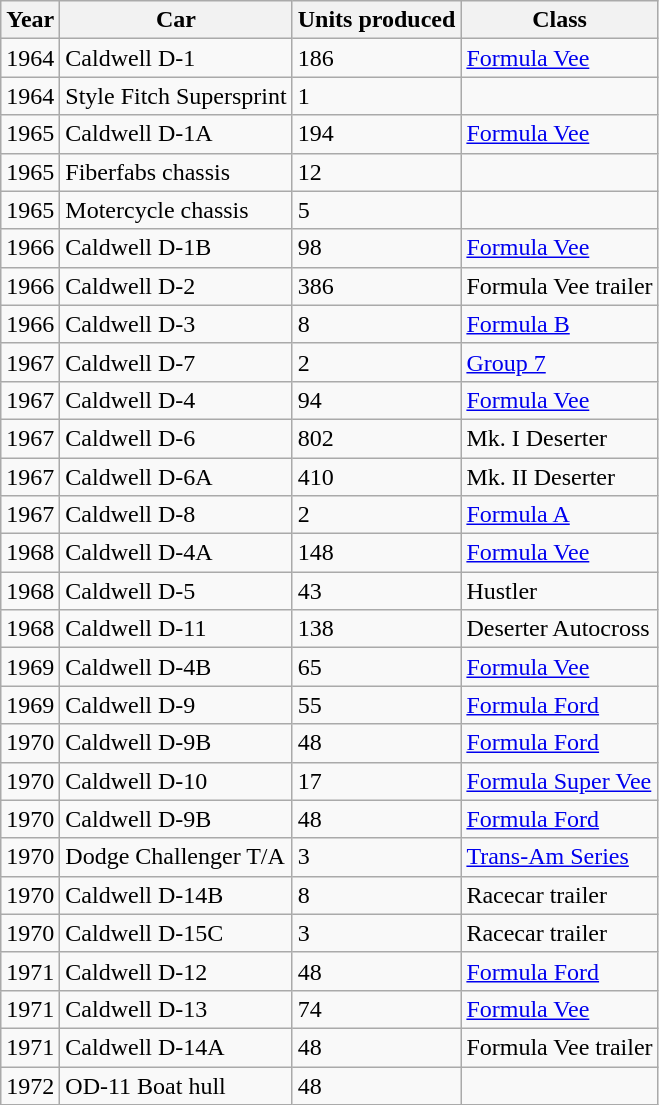<table class="wikitable">
<tr>
<th>Year</th>
<th>Car</th>
<th>Units produced</th>
<th>Class</th>
</tr>
<tr>
<td>1964</td>
<td>Caldwell D-1</td>
<td>186</td>
<td><a href='#'>Formula Vee</a></td>
</tr>
<tr>
<td>1964</td>
<td>Style Fitch Supersprint</td>
<td>1</td>
<td></td>
</tr>
<tr>
<td>1965</td>
<td>Caldwell D-1A</td>
<td>194</td>
<td><a href='#'>Formula Vee</a></td>
</tr>
<tr>
<td>1965</td>
<td>Fiberfabs chassis</td>
<td>12</td>
<td></td>
</tr>
<tr>
<td>1965</td>
<td>Motercycle chassis</td>
<td>5</td>
<td></td>
</tr>
<tr>
<td>1966</td>
<td>Caldwell D-1B</td>
<td>98</td>
<td><a href='#'>Formula Vee</a></td>
</tr>
<tr>
<td>1966</td>
<td>Caldwell D-2</td>
<td>386</td>
<td>Formula Vee trailer</td>
</tr>
<tr>
<td>1966</td>
<td>Caldwell D-3</td>
<td>8</td>
<td><a href='#'>Formula B</a></td>
</tr>
<tr>
<td>1967</td>
<td>Caldwell D-7</td>
<td>2</td>
<td><a href='#'>Group 7</a></td>
</tr>
<tr>
<td>1967</td>
<td>Caldwell D-4</td>
<td>94</td>
<td><a href='#'>Formula Vee</a></td>
</tr>
<tr>
<td>1967</td>
<td>Caldwell D-6</td>
<td>802</td>
<td>Mk. I Deserter</td>
</tr>
<tr>
<td>1967</td>
<td>Caldwell D-6A</td>
<td>410</td>
<td>Mk. II Deserter</td>
</tr>
<tr>
<td>1967</td>
<td>Caldwell D-8</td>
<td>2</td>
<td><a href='#'>Formula A</a></td>
</tr>
<tr>
<td>1968</td>
<td>Caldwell D-4A</td>
<td>148</td>
<td><a href='#'>Formula Vee</a></td>
</tr>
<tr>
<td>1968</td>
<td>Caldwell D-5</td>
<td>43</td>
<td>Hustler</td>
</tr>
<tr>
<td>1968</td>
<td>Caldwell D-11</td>
<td>138</td>
<td>Deserter Autocross</td>
</tr>
<tr>
<td>1969</td>
<td>Caldwell D-4B</td>
<td>65</td>
<td><a href='#'>Formula Vee</a></td>
</tr>
<tr>
<td>1969</td>
<td>Caldwell D-9</td>
<td>55</td>
<td><a href='#'>Formula Ford</a></td>
</tr>
<tr>
<td>1970</td>
<td>Caldwell D-9B</td>
<td>48</td>
<td><a href='#'>Formula Ford</a></td>
</tr>
<tr>
<td>1970</td>
<td>Caldwell D-10</td>
<td>17</td>
<td><a href='#'>Formula Super Vee</a></td>
</tr>
<tr>
<td>1970</td>
<td>Caldwell D-9B</td>
<td>48</td>
<td><a href='#'>Formula Ford</a></td>
</tr>
<tr>
<td>1970</td>
<td>Dodge Challenger T/A</td>
<td>3</td>
<td><a href='#'>Trans-Am Series</a></td>
</tr>
<tr>
<td>1970</td>
<td>Caldwell D-14B</td>
<td>8</td>
<td>Racecar trailer</td>
</tr>
<tr>
<td>1970</td>
<td>Caldwell D-15C</td>
<td>3</td>
<td>Racecar trailer</td>
</tr>
<tr>
<td>1971</td>
<td>Caldwell D-12</td>
<td>48</td>
<td><a href='#'>Formula Ford</a></td>
</tr>
<tr>
<td>1971</td>
<td>Caldwell D-13</td>
<td>74</td>
<td><a href='#'>Formula Vee</a></td>
</tr>
<tr>
<td>1971</td>
<td>Caldwell D-14A</td>
<td>48</td>
<td>Formula Vee trailer</td>
</tr>
<tr>
<td>1972</td>
<td>OD-11 Boat hull</td>
<td>48</td>
<td></td>
</tr>
</table>
